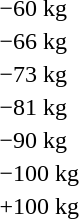<table>
<tr>
<td rowspan=2>−60 kg</td>
<td rowspan=2></td>
<td rowspan=2></td>
<td></td>
</tr>
<tr>
<td></td>
</tr>
<tr>
<td rowspan=2>−66 kg</td>
<td rowspan=2></td>
<td rowspan=2></td>
<td></td>
</tr>
<tr>
<td></td>
</tr>
<tr>
<td rowspan=2>−73 kg</td>
<td rowspan=2></td>
<td rowspan=2></td>
<td></td>
</tr>
<tr>
<td></td>
</tr>
<tr>
<td rowspan=2>−81 kg</td>
<td rowspan=2></td>
<td rowspan=2></td>
<td></td>
</tr>
<tr>
<td></td>
</tr>
<tr>
<td rowspan=2>−90 kg</td>
<td rowspan=2></td>
<td rowspan=2></td>
<td></td>
</tr>
<tr>
<td></td>
</tr>
<tr>
<td rowspan=2>−100 kg</td>
<td rowspan=2></td>
<td rowspan=2></td>
<td></td>
</tr>
<tr>
<td></td>
</tr>
<tr>
<td rowspan=2>+100 kg</td>
<td rowspan=2></td>
<td rowspan=2></td>
<td></td>
</tr>
<tr>
<td></td>
</tr>
</table>
